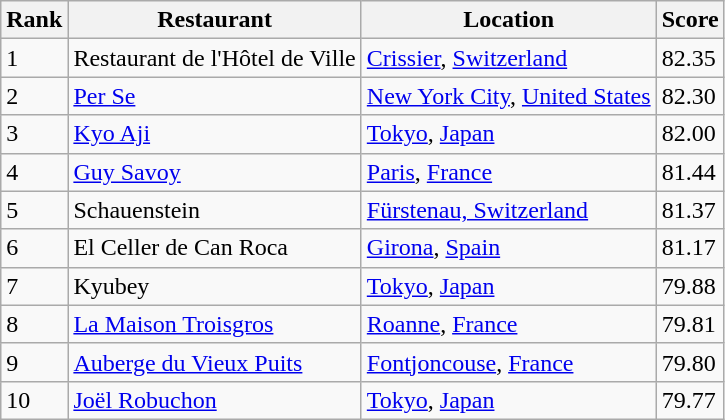<table class="wikitable" style="text-align: left;">
<tr>
<th>Rank</th>
<th>Restaurant</th>
<th>Location</th>
<th>Score</th>
</tr>
<tr>
<td>1</td>
<td>Restaurant de l'Hôtel de Ville</td>
<td> <a href='#'>Crissier</a>, <a href='#'>Switzerland</a></td>
<td>82.35</td>
</tr>
<tr>
<td>2</td>
<td><a href='#'>Per Se</a></td>
<td> <a href='#'>New York City</a>, <a href='#'>United States</a></td>
<td>82.30</td>
</tr>
<tr>
<td>3</td>
<td><a href='#'>Kyo Aji</a></td>
<td> <a href='#'>Tokyo</a>, <a href='#'>Japan</a></td>
<td>82.00</td>
</tr>
<tr>
<td>4</td>
<td><a href='#'>Guy Savoy</a></td>
<td> <a href='#'>Paris</a>, <a href='#'>France</a></td>
<td>81.44</td>
</tr>
<tr>
<td>5</td>
<td>Schauenstein</td>
<td> <a href='#'>Fürstenau, Switzerland</a></td>
<td>81.37</td>
</tr>
<tr>
<td>6</td>
<td>El Celler de Can Roca</td>
<td> <a href='#'>Girona</a>, <a href='#'>Spain</a></td>
<td>81.17</td>
</tr>
<tr>
<td>7</td>
<td>Kyubey</td>
<td> <a href='#'>Tokyo</a>, <a href='#'>Japan</a></td>
<td>79.88</td>
</tr>
<tr>
<td>8</td>
<td><a href='#'>La Maison Troisgros</a></td>
<td> <a href='#'>Roanne</a>, <a href='#'>France</a></td>
<td>79.81</td>
</tr>
<tr>
<td>9</td>
<td><a href='#'>Auberge du Vieux Puits</a></td>
<td> <a href='#'>Fontjoncouse</a>, <a href='#'>France</a></td>
<td>79.80</td>
</tr>
<tr>
<td>10</td>
<td><a href='#'>Joël Robuchon</a></td>
<td> <a href='#'>Tokyo</a>, <a href='#'>Japan</a></td>
<td>79.77</td>
</tr>
</table>
